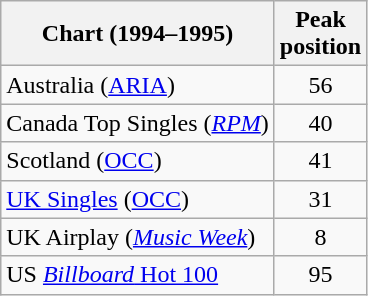<table class="wikitable sortable">
<tr>
<th>Chart (1994–1995)</th>
<th>Peak<br>position</th>
</tr>
<tr>
<td>Australia (<a href='#'>ARIA</a>)</td>
<td align="center">56</td>
</tr>
<tr>
<td>Canada Top Singles (<em><a href='#'>RPM</a></em>)</td>
<td align="center">40</td>
</tr>
<tr>
<td>Scotland (<a href='#'>OCC</a>)</td>
<td align="center">41</td>
</tr>
<tr>
<td><a href='#'>UK Singles</a> (<a href='#'>OCC</a>)</td>
<td align="center">31</td>
</tr>
<tr>
<td>UK Airplay (<em><a href='#'>Music Week</a></em>)</td>
<td align="center">8</td>
</tr>
<tr>
<td>US <a href='#'><em>Billboard</em> Hot 100</a></td>
<td align="center">95</td>
</tr>
</table>
